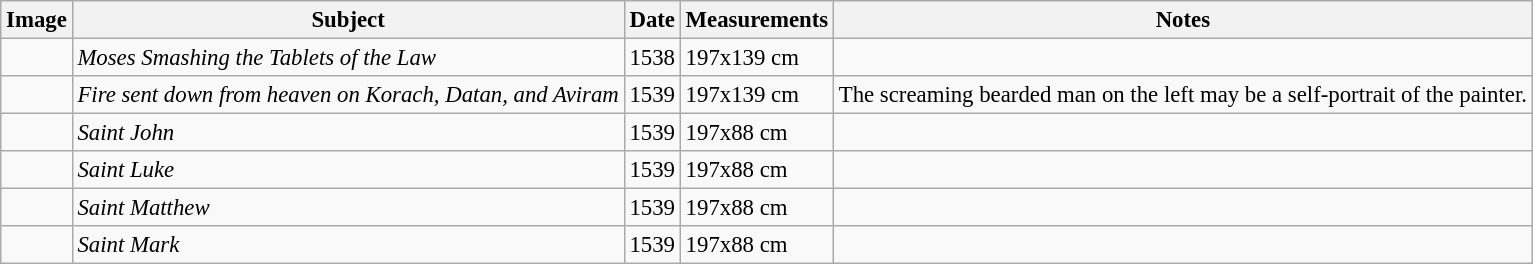<table class="wikitable" style="font-size: 95%;">
<tr>
<th>Image</th>
<th>Subject</th>
<th>Date</th>
<th>Measurements</th>
<th>Notes</th>
</tr>
<tr>
<td align=center></td>
<td><em>Moses Smashing the Tablets of the Law</em></td>
<td>1538</td>
<td>197x139 cm</td>
<td></td>
</tr>
<tr>
<td align=center></td>
<td><em>Fire sent down from heaven on Korach, Datan, and Aviram</em></td>
<td>1539</td>
<td>197x139 cm</td>
<td>The screaming bearded man on the left may be a self-portrait of the painter.</td>
</tr>
<tr>
<td align=center></td>
<td><em>Saint John</em></td>
<td>1539</td>
<td>197x88 cm</td>
<td></td>
</tr>
<tr>
<td align=center></td>
<td><em>Saint Luke</em></td>
<td>1539</td>
<td>197x88 cm</td>
<td></td>
</tr>
<tr>
<td align=center></td>
<td><em>Saint Matthew</em></td>
<td>1539</td>
<td>197x88 cm</td>
<td></td>
</tr>
<tr>
<td align=center></td>
<td><em>Saint Mark</em></td>
<td>1539</td>
<td>197x88 cm</td>
<td></td>
</tr>
</table>
